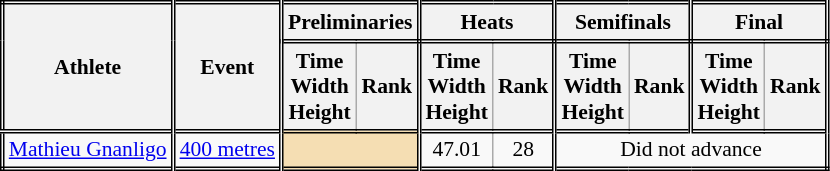<table class=wikitable style="font-size:90%; border: double;">
<tr>
<th rowspan="2" style="border-right:double">Athlete</th>
<th rowspan="2" style="border-right:double">Event</th>
<th colspan="2" style="border-right:double; border-bottom:double;">Preliminaries</th>
<th colspan="2" style="border-right:double; border-bottom:double;">Heats</th>
<th colspan="2" style="border-right:double; border-bottom:double;">Semifinals</th>
<th colspan="2" style="border-right:double; border-bottom:double;">Final</th>
</tr>
<tr>
<th>Time<br>Width<br>Height</th>
<th style="border-right:double">Rank</th>
<th>Time<br>Width<br>Height</th>
<th style="border-right:double">Rank</th>
<th>Time<br>Width<br>Height</th>
<th style="border-right:double">Rank</th>
<th>Time<br>Width<br>Height</th>
<th style="border-right:double">Rank</th>
</tr>
<tr style="border-top: double;">
<td style="border-right:double"><a href='#'>Mathieu Gnanligo</a></td>
<td style="border-right:double"><a href='#'>400 metres</a></td>
<td style="border-right:double" colspan= 2 bgcolor="wheat"></td>
<td align=center>47.01</td>
<td align=center style="border-right:double">28</td>
<td colspan="4" align=center>Did not advance</td>
</tr>
</table>
